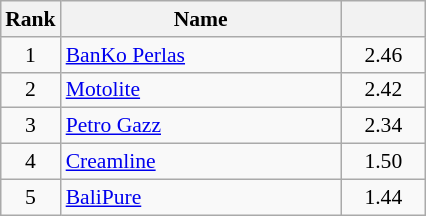<table class="wikitable" style="margin:0.5em auto;width=480;font-size:90%">
<tr>
<th width=30>Rank</th>
<th width=180>Name</th>
<th width=50></th>
</tr>
<tr>
<td align=center>1</td>
<td><a href='#'>BanKo Perlas</a></td>
<td align=center>2.46</td>
</tr>
<tr>
<td align=center>2</td>
<td><a href='#'>Motolite</a></td>
<td align=center>2.42</td>
</tr>
<tr>
<td align=center>3</td>
<td><a href='#'>Petro Gazz</a></td>
<td align=center>2.34</td>
</tr>
<tr>
<td align=center>4</td>
<td><a href='#'>Creamline</a></td>
<td align=center>1.50</td>
</tr>
<tr>
<td align=center>5</td>
<td><a href='#'>BaliPure</a></td>
<td align=center>1.44</td>
</tr>
</table>
